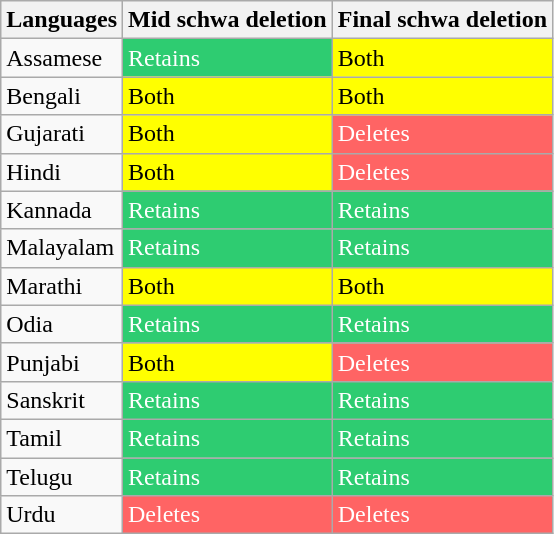<table class="wikitable">
<tr>
<th>Languages</th>
<th>Mid schwa deletion</th>
<th>Final schwa deletion</th>
</tr>
<tr>
<td>Assamese</td>
<td style="background-color:#2ecc71; color:white">Retains</td>
<td style="background-color:#ffff00">Both</td>
</tr>
<tr>
<td>Bengali</td>
<td style="background-color:#ffff00">Both</td>
<td style="background-color:#ffff00">Both</td>
</tr>
<tr>
<td>Gujarati</td>
<td style="background-color:#ffff00">Both</td>
<td style="background-color:#ff6464; color:white">Deletes</td>
</tr>
<tr>
<td>Hindi</td>
<td style="background-color:#ffff00">Both</td>
<td style="background-color:#ff6464; color:white">Deletes</td>
</tr>
<tr>
<td>Kannada</td>
<td style="background-color:#2ecc71; color:white">Retains</td>
<td style="background-color:#2ecc71; color:white">Retains</td>
</tr>
<tr>
<td>Malayalam</td>
<td style="background-color:#2ecc71; color:white">Retains</td>
<td style="background-color:#2ecc71; color:white">Retains</td>
</tr>
<tr>
<td>Marathi</td>
<td style="background-color:#ffff00">Both</td>
<td style="background-color:#ffff00">Both</td>
</tr>
<tr>
<td>Odia</td>
<td style="background-color:#2ecc71; color:white">Retains</td>
<td style="background-color:#2ecc71; color:white">Retains</td>
</tr>
<tr>
<td>Punjabi</td>
<td style="background-color:#ffff00">Both</td>
<td style="background-color:#ff6464; color:white">Deletes</td>
</tr>
<tr>
<td>Sanskrit</td>
<td style="background-color:#2ecc71; color:white">Retains</td>
<td style="background-color:#2ecc71; color:white">Retains</td>
</tr>
<tr>
<td>Tamil</td>
<td style="background-color:#2ecc71; color:white">Retains</td>
<td style="background-color:#2ecc71; color:white">Retains</td>
</tr>
<tr>
<td>Telugu</td>
<td style="background-color:#2ecc71; color:white">Retains</td>
<td style="background-color:#2ecc71; color:white">Retains</td>
</tr>
<tr>
<td>Urdu</td>
<td style="background-color:#ff6464; color:white">Deletes</td>
<td style="background-color:#ff6464; color:white">Deletes</td>
</tr>
</table>
